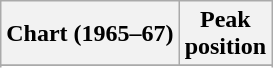<table class="wikitable sortable">
<tr>
<th>Chart (1965–67)</th>
<th>Peak<br>position</th>
</tr>
<tr>
</tr>
<tr>
</tr>
<tr>
</tr>
<tr>
</tr>
</table>
